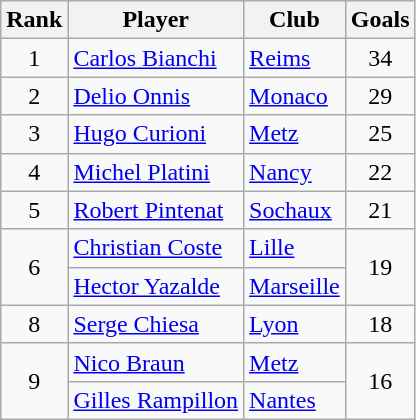<table class="wikitable" style="text-align:center">
<tr>
<th>Rank</th>
<th>Player</th>
<th>Club</th>
<th>Goals</th>
</tr>
<tr>
<td>1</td>
<td align="left"> <a href='#'>Carlos Bianchi</a></td>
<td align="left"><a href='#'>Reims</a></td>
<td>34</td>
</tr>
<tr>
<td>2</td>
<td align="left"> <a href='#'>Delio Onnis</a></td>
<td align="left"><a href='#'>Monaco</a></td>
<td>29</td>
</tr>
<tr>
<td>3</td>
<td align="left"> <a href='#'>Hugo Curioni</a></td>
<td align="left"><a href='#'>Metz</a></td>
<td>25</td>
</tr>
<tr>
<td>4</td>
<td align="left"> <a href='#'>Michel Platini</a></td>
<td align="left"><a href='#'>Nancy</a></td>
<td>22</td>
</tr>
<tr>
<td>5</td>
<td align="left"> <a href='#'>Robert Pintenat</a></td>
<td align="left"><a href='#'>Sochaux</a></td>
<td>21</td>
</tr>
<tr>
<td rowspan="2">6</td>
<td align="left"> <a href='#'>Christian Coste</a></td>
<td align="left"><a href='#'>Lille</a></td>
<td rowspan="2">19</td>
</tr>
<tr>
<td align="left"> <a href='#'>Hector Yazalde</a></td>
<td align="left"><a href='#'>Marseille</a></td>
</tr>
<tr>
<td>8</td>
<td align="left"> <a href='#'>Serge Chiesa</a></td>
<td align="left"><a href='#'>Lyon</a></td>
<td>18</td>
</tr>
<tr>
<td rowspan="2">9</td>
<td align="left"> <a href='#'>Nico Braun</a></td>
<td align="left"><a href='#'>Metz</a></td>
<td rowspan="2">16</td>
</tr>
<tr>
<td align="left"> <a href='#'>Gilles Rampillon</a></td>
<td align="left"><a href='#'>Nantes</a></td>
</tr>
</table>
